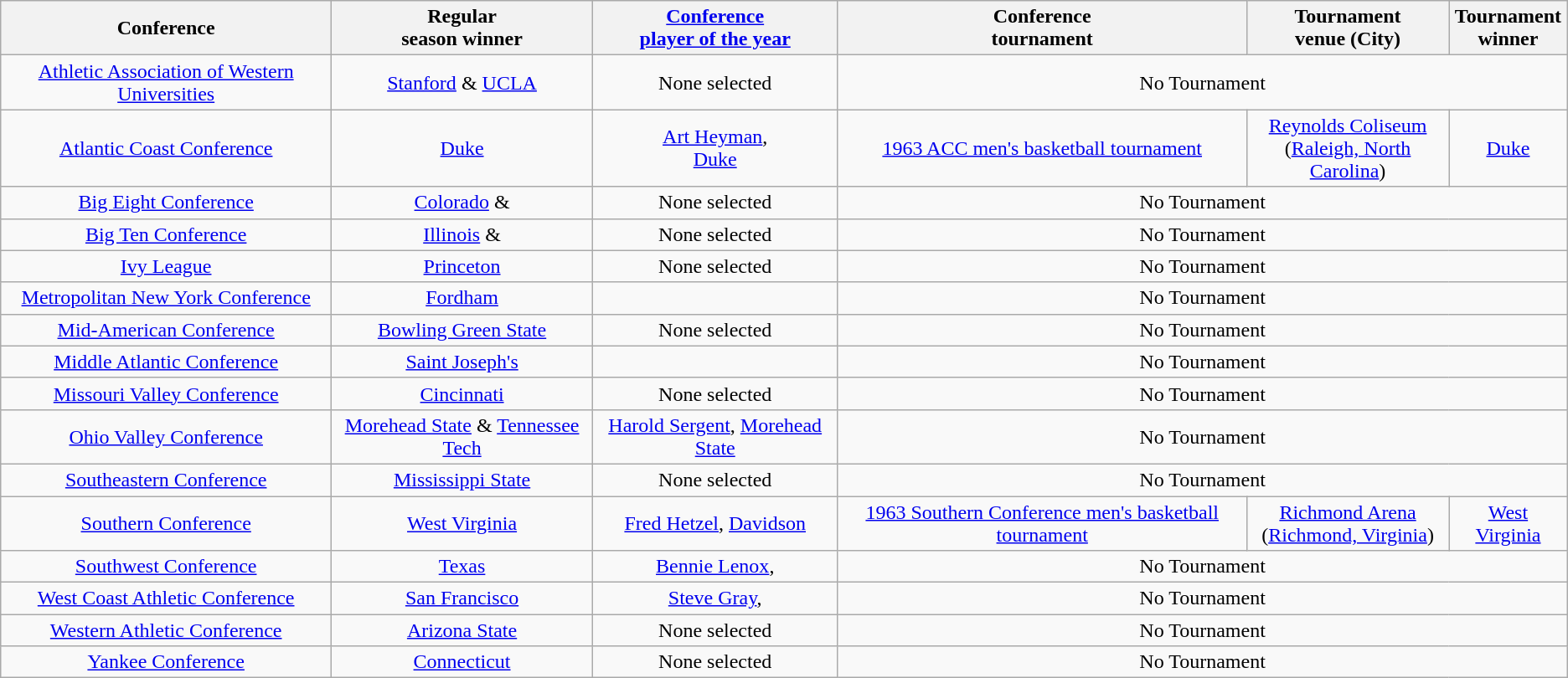<table class="wikitable" style="text-align:center;">
<tr>
<th>Conference</th>
<th>Regular <br> season winner</th>
<th><a href='#'>Conference <br> player of the year</a></th>
<th>Conference <br> tournament</th>
<th>Tournament <br> venue (City)</th>
<th>Tournament <br> winner</th>
</tr>
<tr>
<td><a href='#'>Athletic Association of Western Universities</a></td>
<td><a href='#'>Stanford</a> & <a href='#'>UCLA</a></td>
<td>None selected</td>
<td colspan=3>No Tournament</td>
</tr>
<tr>
<td><a href='#'>Atlantic Coast Conference</a></td>
<td><a href='#'>Duke</a></td>
<td><a href='#'>Art Heyman</a>,<br><a href='#'>Duke</a></td>
<td><a href='#'>1963 ACC men's basketball tournament</a></td>
<td><a href='#'>Reynolds Coliseum</a><br>(<a href='#'>Raleigh, North Carolina</a>)</td>
<td><a href='#'>Duke</a></td>
</tr>
<tr>
<td><a href='#'>Big Eight Conference</a></td>
<td><a href='#'>Colorado</a> & </td>
<td>None selected</td>
<td colspan=3>No Tournament</td>
</tr>
<tr>
<td><a href='#'>Big Ten Conference</a></td>
<td><a href='#'>Illinois</a> & </td>
<td>None selected</td>
<td colspan=3>No Tournament</td>
</tr>
<tr>
<td><a href='#'>Ivy League</a></td>
<td><a href='#'>Princeton</a></td>
<td>None selected</td>
<td colspan=3>No Tournament</td>
</tr>
<tr>
<td><a href='#'>Metropolitan New York Conference</a></td>
<td><a href='#'>Fordham</a></td>
<td></td>
<td colspan=3>No Tournament</td>
</tr>
<tr>
<td><a href='#'>Mid-American Conference</a></td>
<td><a href='#'>Bowling Green State</a></td>
<td>None selected</td>
<td colspan=3>No Tournament</td>
</tr>
<tr>
<td><a href='#'>Middle Atlantic Conference</a></td>
<td><a href='#'>Saint Joseph's</a></td>
<td></td>
<td colspan=3>No Tournament</td>
</tr>
<tr>
<td><a href='#'>Missouri Valley Conference</a></td>
<td><a href='#'>Cincinnati</a></td>
<td>None selected</td>
<td colspan=3>No Tournament</td>
</tr>
<tr>
<td><a href='#'>Ohio Valley Conference</a></td>
<td><a href='#'>Morehead State</a> & <a href='#'>Tennessee Tech</a></td>
<td><a href='#'>Harold Sergent</a>, <a href='#'>Morehead State</a></td>
<td colspan=3>No Tournament</td>
</tr>
<tr>
<td><a href='#'>Southeastern Conference</a></td>
<td><a href='#'>Mississippi State</a></td>
<td>None selected</td>
<td colspan=3>No Tournament</td>
</tr>
<tr>
<td><a href='#'>Southern Conference</a></td>
<td><a href='#'>West Virginia</a></td>
<td><a href='#'>Fred Hetzel</a>, <a href='#'>Davidson</a></td>
<td><a href='#'>1963 Southern Conference men's basketball tournament</a></td>
<td><a href='#'>Richmond Arena</a><br>(<a href='#'>Richmond, Virginia</a>)</td>
<td><a href='#'>West Virginia</a></td>
</tr>
<tr>
<td><a href='#'>Southwest Conference</a></td>
<td><a href='#'>Texas</a></td>
<td><a href='#'>Bennie Lenox</a>, </td>
<td colspan=3>No Tournament</td>
</tr>
<tr>
<td><a href='#'>West Coast Athletic Conference</a></td>
<td><a href='#'>San Francisco</a></td>
<td><a href='#'>Steve Gray</a>, </td>
<td colspan=3>No Tournament</td>
</tr>
<tr>
<td><a href='#'>Western Athletic Conference</a></td>
<td><a href='#'>Arizona State</a></td>
<td>None selected</td>
<td colspan=3>No Tournament</td>
</tr>
<tr>
<td><a href='#'>Yankee Conference</a></td>
<td><a href='#'>Connecticut</a></td>
<td>None selected</td>
<td colspan=3>No Tournament</td>
</tr>
</table>
